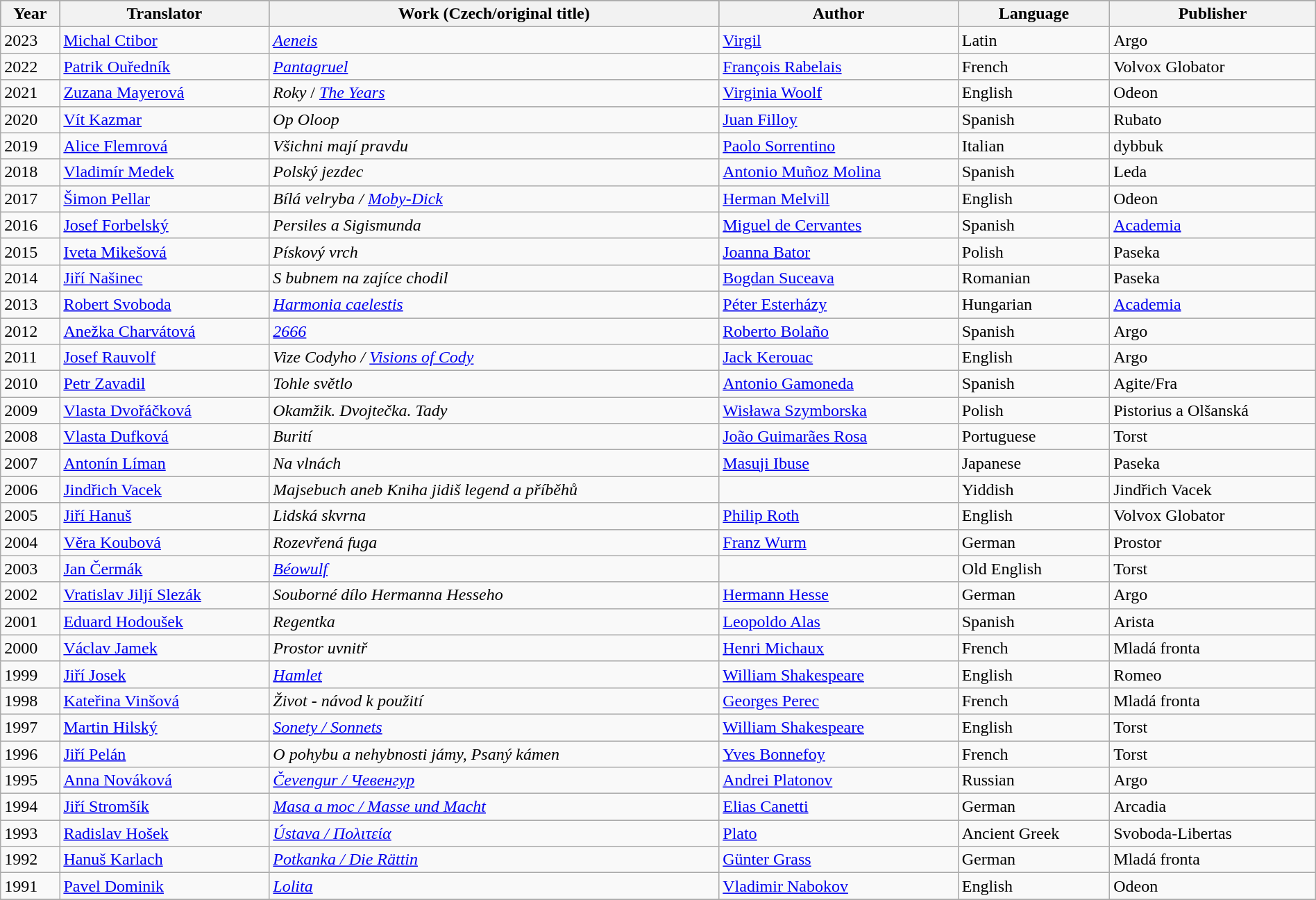<table class="wikitable" width=100%>
<tr bgcolor="#505050">
<th>Year</th>
<th>Translator</th>
<th>Work (Czech/original title)</th>
<th>Author</th>
<th>Language</th>
<th>Publisher</th>
</tr>
<tr>
<td>2023</td>
<td><a href='#'>Michal Ctibor</a></td>
<td><em><a href='#'>Aeneis</a></em></td>
<td><a href='#'>Virgil</a></td>
<td>Latin</td>
<td>Argo</td>
</tr>
<tr>
<td>2022</td>
<td><a href='#'>Patrik Ouředník</a></td>
<td><em><a href='#'>Pantagruel </a></em></td>
<td><a href='#'>François Rabelais</a></td>
<td>French</td>
<td>Volvox Globator</td>
</tr>
<tr>
<td>2021</td>
<td><a href='#'>Zuzana Mayerová</a></td>
<td><em>Roky</em> / <em><a href='#'>The Years</a></em></td>
<td><a href='#'>Virginia Woolf</a></td>
<td>English</td>
<td>Odeon</td>
</tr>
<tr>
<td>2020</td>
<td><a href='#'>Vít Kazmar</a></td>
<td><em>Op Oloop</em></td>
<td><a href='#'>Juan Filloy</a></td>
<td>Spanish</td>
<td>Rubato</td>
</tr>
<tr>
<td>2019</td>
<td><a href='#'>Alice Flemrová</a></td>
<td><em>Všichni mají pravdu</em></td>
<td><a href='#'>Paolo Sorrentino</a></td>
<td>Italian</td>
<td>dybbuk</td>
</tr>
<tr>
<td>2018</td>
<td><a href='#'>Vladimír Medek</a></td>
<td><em>Polský jezdec</em></td>
<td><a href='#'>Antonio Muñoz Molina</a></td>
<td>Spanish</td>
<td>Leda</td>
</tr>
<tr>
<td>2017</td>
<td><a href='#'>Šimon Pellar</a></td>
<td><em>Bílá velryba / <a href='#'>Moby-Dick</a></em></td>
<td><a href='#'>Herman Melvill</a></td>
<td>English</td>
<td>Odeon</td>
</tr>
<tr>
<td>2016</td>
<td><a href='#'>Josef Forbelský</a></td>
<td><em>Persiles a Sigismunda</em></td>
<td><a href='#'>Miguel de Cervantes</a></td>
<td>Spanish</td>
<td><a href='#'>Academia</a></td>
</tr>
<tr>
<td>2015</td>
<td><a href='#'>Iveta Mikešová</a></td>
<td><em>Pískový vrch</em></td>
<td><a href='#'>Joanna Bator</a></td>
<td>Polish</td>
<td>Paseka</td>
</tr>
<tr>
<td>2014</td>
<td><a href='#'>Jiří Našinec</a></td>
<td><em>S bubnem na zajíce chodil</em></td>
<td><a href='#'>Bogdan Suceava</a></td>
<td>Romanian</td>
<td>Paseka</td>
</tr>
<tr>
<td>2013</td>
<td><a href='#'>Robert Svoboda</a></td>
<td><em><a href='#'>Harmonia caelestis</a></em></td>
<td><a href='#'>Péter Esterházy</a></td>
<td>Hungarian</td>
<td><a href='#'>Academia</a></td>
</tr>
<tr>
<td>2012</td>
<td><a href='#'>Anežka Charvátová</a></td>
<td><em><a href='#'>2666</a></em></td>
<td><a href='#'>Roberto Bolaño</a></td>
<td>Spanish</td>
<td>Argo</td>
</tr>
<tr>
<td>2011</td>
<td><a href='#'>Josef Rauvolf</a></td>
<td><em>Vize Codyho / <a href='#'>Visions of Cody</a></em></td>
<td><a href='#'>Jack Kerouac</a></td>
<td>English</td>
<td>Argo</td>
</tr>
<tr>
<td>2010</td>
<td><a href='#'>Petr Zavadil</a></td>
<td><em>Tohle světlo</em></td>
<td><a href='#'>Antonio Gamoneda</a></td>
<td>Spanish</td>
<td>Agite/Fra</td>
</tr>
<tr>
<td>2009</td>
<td><a href='#'>Vlasta Dvořáčková</a></td>
<td><em>Okamžik. Dvojtečka. Tady</em></td>
<td><a href='#'>Wisława Szymborska</a></td>
<td>Polish</td>
<td>Pistorius a Olšanská</td>
</tr>
<tr>
<td>2008</td>
<td><a href='#'>Vlasta Dufková</a></td>
<td><em>Burití</em></td>
<td><a href='#'>João Guimarães Rosa</a></td>
<td>Portuguese</td>
<td>Torst</td>
</tr>
<tr>
<td>2007</td>
<td><a href='#'>Antonín Líman</a></td>
<td><em>Na vlnách</em></td>
<td><a href='#'>Masuji Ibuse</a></td>
<td>Japanese</td>
<td>Paseka</td>
</tr>
<tr>
<td>2006</td>
<td><a href='#'>Jindřich Vacek</a></td>
<td><em>Majsebuch aneb Kniha jidiš legend a příběhů</em></td>
<td></td>
<td>Yiddish</td>
<td>Jindřich Vacek</td>
</tr>
<tr>
<td>2005</td>
<td><a href='#'>Jiří Hanuš</a></td>
<td><em>Lidská skvrna</em></td>
<td><a href='#'>Philip Roth</a></td>
<td>English</td>
<td>Volvox Globator</td>
</tr>
<tr>
<td>2004</td>
<td><a href='#'>Věra Koubová</a></td>
<td><em>Rozevřená fuga</em></td>
<td><a href='#'>Franz Wurm</a></td>
<td>German</td>
<td>Prostor</td>
</tr>
<tr>
<td>2003</td>
<td><a href='#'>Jan Čermák</a></td>
<td><em><a href='#'>Béowulf</a></em></td>
<td></td>
<td>Old English</td>
<td>Torst</td>
</tr>
<tr>
<td>2002</td>
<td><a href='#'>Vratislav Jiljí Slezák</a></td>
<td><em>Souborné dílo Hermanna Hesseho</em></td>
<td><a href='#'>Hermann Hesse</a></td>
<td>German</td>
<td>Argo</td>
</tr>
<tr>
<td>2001</td>
<td><a href='#'>Eduard Hodoušek</a></td>
<td><em>Regentka</em></td>
<td><a href='#'>Leopoldo Alas</a></td>
<td>Spanish</td>
<td>Arista</td>
</tr>
<tr>
<td>2000</td>
<td><a href='#'>Václav Jamek</a></td>
<td><em>Prostor uvnitř</em></td>
<td><a href='#'>Henri Michaux</a></td>
<td>French</td>
<td>Mladá fronta</td>
</tr>
<tr>
<td>1999</td>
<td><a href='#'>Jiří Josek</a></td>
<td><em><a href='#'>Hamlet</a></em></td>
<td><a href='#'>William Shakespeare</a></td>
<td>English</td>
<td>Romeo</td>
</tr>
<tr>
<td>1998</td>
<td><a href='#'>Kateřina Vinšová</a></td>
<td><em>Život - návod k použití</em></td>
<td><a href='#'>Georges Perec</a></td>
<td>French</td>
<td>Mladá fronta</td>
</tr>
<tr>
<td>1997</td>
<td><a href='#'>Martin Hilský</a></td>
<td><em><a href='#'>Sonety / Sonnets</a></em></td>
<td><a href='#'>William Shakespeare</a></td>
<td>English</td>
<td>Torst</td>
</tr>
<tr>
<td>1996</td>
<td><a href='#'>Jiří Pelán</a></td>
<td><em>O pohybu a nehybnosti jámy, Psaný kámen</em></td>
<td><a href='#'>Yves Bonnefoy</a></td>
<td>French</td>
<td>Torst</td>
</tr>
<tr>
<td>1995</td>
<td><a href='#'>Anna Nováková</a></td>
<td><em><a href='#'>Čevengur / Чевенгур</a></em></td>
<td><a href='#'>Andrei Platonov</a></td>
<td>Russian</td>
<td>Argo</td>
</tr>
<tr>
<td>1994</td>
<td><a href='#'>Jiří Stromšík</a></td>
<td><em><a href='#'>Masa a moc / Masse und Macht</a></em></td>
<td><a href='#'>Elias Canetti</a></td>
<td>German</td>
<td>Arcadia</td>
</tr>
<tr>
<td>1993</td>
<td><a href='#'>Radislav Hošek</a></td>
<td><em><a href='#'>Ústava / Πολιτεία</a></em></td>
<td><a href='#'>Plato</a></td>
<td>Ancient Greek</td>
<td>Svoboda-Libertas</td>
</tr>
<tr>
<td>1992</td>
<td><a href='#'>Hanuš Karlach</a></td>
<td><em><a href='#'>Potkanka / Die Rättin</a></em></td>
<td><a href='#'>Günter Grass</a></td>
<td>German</td>
<td>Mladá fronta</td>
</tr>
<tr>
<td>1991</td>
<td><a href='#'>Pavel Dominik</a></td>
<td><em><a href='#'>Lolita</a></em></td>
<td><a href='#'>Vladimir Nabokov</a></td>
<td>English</td>
<td>Odeon</td>
</tr>
<tr>
</tr>
</table>
